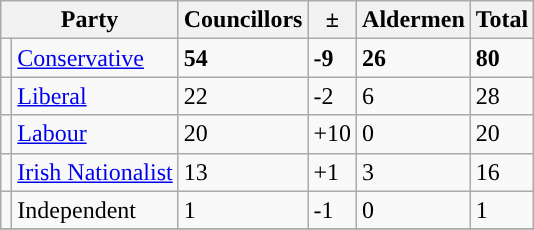<table class="wikitable">
<tr>
<th colspan="2">Party</th>
<th>Councillors</th>
<th>  ±  </th>
<th>Aldermen</th>
<th>Total</th>
</tr>
<tr>
<td style="background-color: "></td>
<td><a href='#'>Conservative</a></td>
<td><strong>54</strong></td>
<td><strong>-9</strong></td>
<td><strong>26</strong></td>
<td><strong>80</strong></td>
</tr>
<tr>
<td style="background-color: "></td>
<td><a href='#'>Liberal</a></td>
<td>22</td>
<td>-2</td>
<td>6</td>
<td>28</td>
</tr>
<tr>
<td style="background-color: "></td>
<td><a href='#'>Labour</a></td>
<td>20</td>
<td>+10</td>
<td>0</td>
<td>20</td>
</tr>
<tr>
<td style="background-color: "></td>
<td><a href='#'>Irish Nationalist</a></td>
<td>13</td>
<td>+1</td>
<td>3</td>
<td>16</td>
</tr>
<tr>
<td style="background-color: "></td>
<td>Independent</td>
<td>1</td>
<td>-1</td>
<td>0</td>
<td>1</td>
</tr>
<tr>
</tr>
</table>
